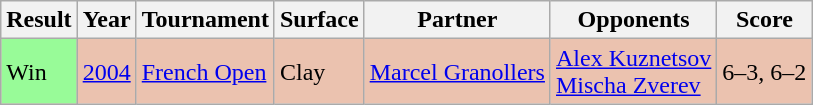<table class="sortable wikitable">
<tr>
<th>Result</th>
<th>Year</th>
<th>Tournament</th>
<th>Surface</th>
<th>Partner</th>
<th>Opponents</th>
<th class="unsortable">Score</th>
</tr>
<tr style="background:#ebc2af;">
<td style="background:#98fb98;">Win</td>
<td><a href='#'>2004</a></td>
<td><a href='#'>French Open</a></td>
<td>Clay</td>
<td> <a href='#'>Marcel Granollers</a></td>
<td> <a href='#'>Alex Kuznetsov</a> <br>  <a href='#'>Mischa Zverev</a></td>
<td>6–3, 6–2</td>
</tr>
</table>
